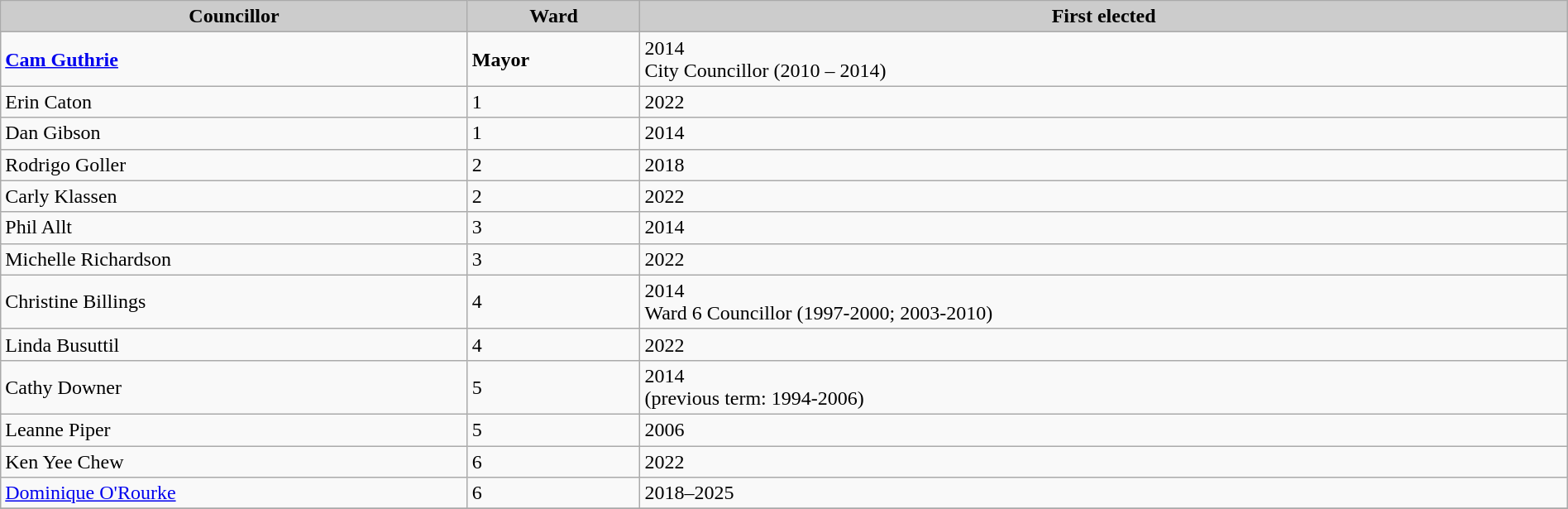<table class="wikitable" width=100%>
<tr>
<th style="background:#cccccc;"><strong>Councillor</strong></th>
<th style="background:#cccccc;"><strong>Ward</strong></th>
<th style="background:#cccccc;"><strong>First elected</strong></th>
</tr>
<tr>
<td><strong><a href='#'>Cam Guthrie</a></strong></td>
<td><strong>Mayor</strong></td>
<td>2014 <br> City Councillor (2010 – 2014)</td>
</tr>
<tr>
<td>Erin Caton</td>
<td>1</td>
<td>2022</td>
</tr>
<tr>
<td>Dan Gibson</td>
<td>1</td>
<td>2014</td>
</tr>
<tr>
<td>Rodrigo Goller</td>
<td>2</td>
<td>2018</td>
</tr>
<tr>
<td>Carly Klassen</td>
<td>2</td>
<td>2022</td>
</tr>
<tr>
<td>Phil Allt</td>
<td>3</td>
<td>2014</td>
</tr>
<tr>
<td>Michelle Richardson</td>
<td>3</td>
<td>2022</td>
</tr>
<tr>
<td>Christine Billings</td>
<td>4</td>
<td>2014 <br> Ward 6 Councillor (1997-2000; 2003-2010)</td>
</tr>
<tr>
<td>Linda Busuttil</td>
<td>4</td>
<td>2022</td>
</tr>
<tr>
<td>Cathy Downer</td>
<td>5</td>
<td>2014 <br> (previous term: 1994-2006)</td>
</tr>
<tr>
<td>Leanne Piper</td>
<td>5</td>
<td>2006</td>
</tr>
<tr>
<td>Ken Yee Chew</td>
<td>6</td>
<td>2022</td>
</tr>
<tr>
<td><a href='#'>Dominique O'Rourke</a></td>
<td>6</td>
<td>2018–2025</td>
</tr>
<tr>
</tr>
</table>
